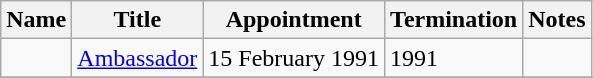<table class="wikitable">
<tr valign="middle">
<th>Name</th>
<th>Title</th>
<th>Appointment</th>
<th>Termination</th>
<th>Notes</th>
</tr>
<tr>
<td></td>
<td><a href='#'>Ambassador</a></td>
<td>15 February 1991</td>
<td>1991</td>
<td></td>
</tr>
<tr>
</tr>
</table>
